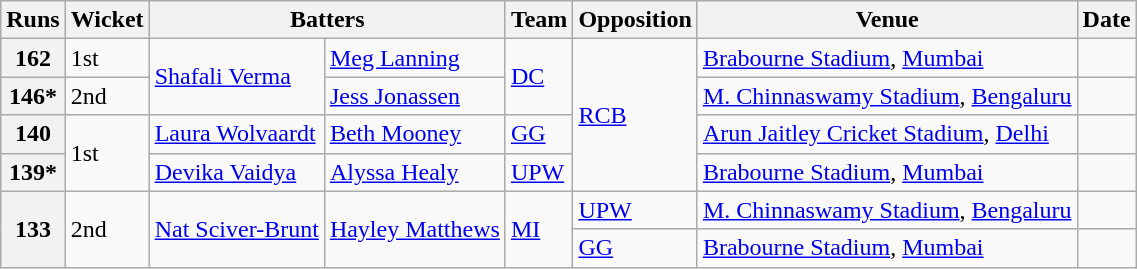<table class="wikitable">
<tr>
<th>Runs</th>
<th>Wicket</th>
<th colspan="2">Batters</th>
<th>Team</th>
<th>Opposition</th>
<th>Venue</th>
<th>Date</th>
</tr>
<tr>
<th>162</th>
<td>1st</td>
<td rowspan="2"><a href='#'>Shafali Verma</a></td>
<td><a href='#'>Meg Lanning</a></td>
<td rowspan="2"><a href='#'>DC</a></td>
<td rowspan="4"><a href='#'>RCB</a></td>
<td><a href='#'>Brabourne Stadium</a>, <a href='#'>Mumbai</a></td>
<td></td>
</tr>
<tr>
<th>146*</th>
<td>2nd</td>
<td><a href='#'>Jess Jonassen</a></td>
<td><a href='#'>M. Chinnaswamy Stadium</a>, <a href='#'>Bengaluru</a></td>
<td></td>
</tr>
<tr>
<th>140</th>
<td rowspan="2">1st</td>
<td><a href='#'>Laura Wolvaardt</a></td>
<td><a href='#'>Beth Mooney</a></td>
<td><a href='#'>GG</a></td>
<td><a href='#'>Arun Jaitley Cricket Stadium</a>, <a href='#'>Delhi</a></td>
<td></td>
</tr>
<tr>
<th>139*</th>
<td><a href='#'>Devika Vaidya</a></td>
<td><a href='#'>Alyssa Healy</a></td>
<td><a href='#'>UPW</a></td>
<td><a href='#'>Brabourne Stadium</a>, <a href='#'>Mumbai</a></td>
<td></td>
</tr>
<tr>
<th rowspan="2">133</th>
<td rowspan="2">2nd</td>
<td rowspan="2"><a href='#'>Nat Sciver-Brunt</a></td>
<td rowspan="2"><a href='#'>Hayley Matthews</a></td>
<td rowspan="2"><a href='#'>MI</a></td>
<td><a href='#'>UPW</a></td>
<td><a href='#'>M. Chinnaswamy Stadium</a>, <a href='#'>Bengaluru</a></td>
<td></td>
</tr>
<tr>
<td><a href='#'>GG</a></td>
<td><a href='#'>Brabourne Stadium</a>, <a href='#'>Mumbai</a></td>
<td></td>
</tr>
</table>
